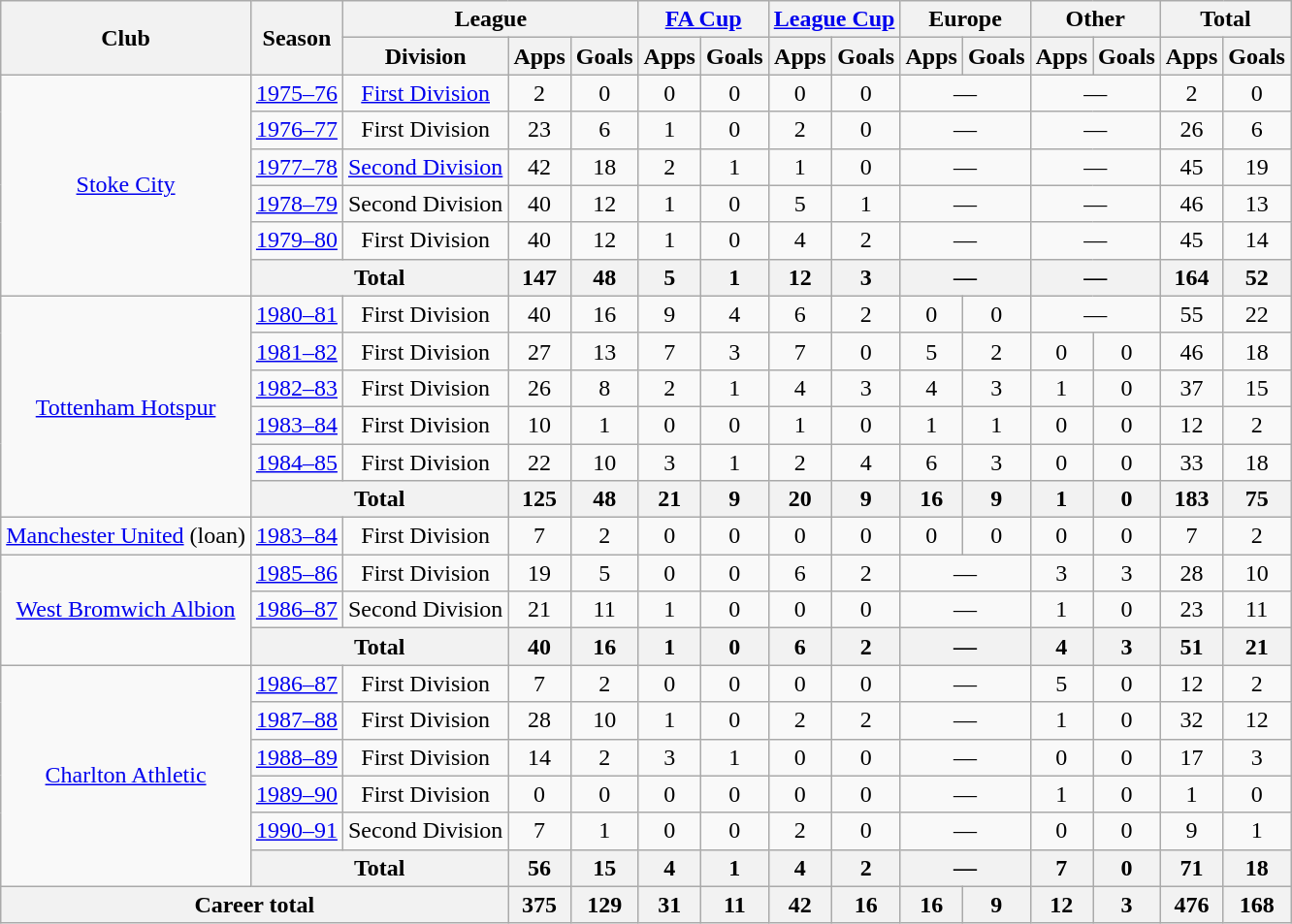<table class="wikitable" style="text-align:center">
<tr>
<th rowspan="2">Club</th>
<th rowspan="2">Season</th>
<th colspan="3">League</th>
<th colspan="2"><a href='#'>FA Cup</a></th>
<th colspan="2"><a href='#'>League Cup</a></th>
<th colspan="2">Europe</th>
<th colspan="2">Other</th>
<th colspan="2">Total</th>
</tr>
<tr>
<th>Division</th>
<th>Apps</th>
<th>Goals</th>
<th>Apps</th>
<th>Goals</th>
<th>Apps</th>
<th>Goals</th>
<th>Apps</th>
<th>Goals</th>
<th>Apps</th>
<th>Goals</th>
<th>Apps</th>
<th>Goals</th>
</tr>
<tr>
<td rowspan="6"><a href='#'>Stoke City</a></td>
<td><a href='#'>1975–76</a></td>
<td><a href='#'>First Division</a></td>
<td>2</td>
<td>0</td>
<td>0</td>
<td>0</td>
<td>0</td>
<td>0</td>
<td colspan=2>—</td>
<td colspan=2>—</td>
<td>2</td>
<td>0</td>
</tr>
<tr>
<td><a href='#'>1976–77</a></td>
<td>First Division</td>
<td>23</td>
<td>6</td>
<td>1</td>
<td>0</td>
<td>2</td>
<td>0</td>
<td colspan=2>—</td>
<td colspan=2>—</td>
<td>26</td>
<td>6</td>
</tr>
<tr>
<td><a href='#'>1977–78</a></td>
<td><a href='#'>Second Division</a></td>
<td>42</td>
<td>18</td>
<td>2</td>
<td>1</td>
<td>1</td>
<td>0</td>
<td colspan=2>—</td>
<td colspan=2>—</td>
<td>45</td>
<td>19</td>
</tr>
<tr>
<td><a href='#'>1978–79</a></td>
<td>Second Division</td>
<td>40</td>
<td>12</td>
<td>1</td>
<td>0</td>
<td>5</td>
<td>1</td>
<td colspan=2>—</td>
<td colspan=2>—</td>
<td>46</td>
<td>13</td>
</tr>
<tr>
<td><a href='#'>1979–80</a></td>
<td>First Division</td>
<td>40</td>
<td>12</td>
<td>1</td>
<td>0</td>
<td>4</td>
<td>2</td>
<td colspan=2>—</td>
<td colspan=2>—</td>
<td>45</td>
<td>14</td>
</tr>
<tr>
<th colspan="2">Total</th>
<th>147</th>
<th>48</th>
<th>5</th>
<th>1</th>
<th>12</th>
<th>3</th>
<th colspan=2>—</th>
<th colspan=2>—</th>
<th>164</th>
<th>52</th>
</tr>
<tr>
<td rowspan="6"><a href='#'>Tottenham Hotspur</a></td>
<td><a href='#'>1980–81</a></td>
<td>First Division</td>
<td>40</td>
<td>16</td>
<td>9</td>
<td>4</td>
<td>6</td>
<td>2</td>
<td>0</td>
<td>0</td>
<td colspan=2>—</td>
<td>55</td>
<td>22</td>
</tr>
<tr>
<td><a href='#'>1981–82</a></td>
<td>First Division</td>
<td>27</td>
<td>13</td>
<td>7</td>
<td>3</td>
<td>7</td>
<td>0</td>
<td>5</td>
<td>2</td>
<td>0</td>
<td>0</td>
<td>46</td>
<td>18</td>
</tr>
<tr>
<td><a href='#'>1982–83</a></td>
<td>First Division</td>
<td>26</td>
<td>8</td>
<td>2</td>
<td>1</td>
<td>4</td>
<td>3</td>
<td>4</td>
<td>3</td>
<td>1</td>
<td>0</td>
<td>37</td>
<td>15</td>
</tr>
<tr>
<td><a href='#'>1983–84</a></td>
<td>First Division</td>
<td>10</td>
<td>1</td>
<td>0</td>
<td>0</td>
<td>1</td>
<td>0</td>
<td>1</td>
<td>1</td>
<td>0</td>
<td>0</td>
<td>12</td>
<td>2</td>
</tr>
<tr>
<td><a href='#'>1984–85</a></td>
<td>First Division</td>
<td>22</td>
<td>10</td>
<td>3</td>
<td>1</td>
<td>2</td>
<td>4</td>
<td>6</td>
<td>3</td>
<td>0</td>
<td>0</td>
<td>33</td>
<td>18</td>
</tr>
<tr>
<th colspan="2">Total</th>
<th>125</th>
<th>48</th>
<th>21</th>
<th>9</th>
<th>20</th>
<th>9</th>
<th>16</th>
<th>9</th>
<th>1</th>
<th>0</th>
<th>183</th>
<th>75</th>
</tr>
<tr>
<td><a href='#'>Manchester United</a> (loan)</td>
<td><a href='#'>1983–84</a></td>
<td>First Division</td>
<td>7</td>
<td>2</td>
<td>0</td>
<td>0</td>
<td>0</td>
<td>0</td>
<td>0</td>
<td>0</td>
<td>0</td>
<td>0</td>
<td>7</td>
<td>2</td>
</tr>
<tr>
<td rowspan="3"><a href='#'>West Bromwich Albion</a></td>
<td><a href='#'>1985–86</a></td>
<td>First Division</td>
<td>19</td>
<td>5</td>
<td>0</td>
<td>0</td>
<td>6</td>
<td>2</td>
<td colspan=2>—</td>
<td>3</td>
<td>3</td>
<td>28</td>
<td>10</td>
</tr>
<tr>
<td><a href='#'>1986–87</a></td>
<td>Second Division</td>
<td>21</td>
<td>11</td>
<td>1</td>
<td>0</td>
<td>0</td>
<td>0</td>
<td colspan=2>—</td>
<td>1</td>
<td>0</td>
<td>23</td>
<td>11</td>
</tr>
<tr>
<th colspan="2">Total</th>
<th>40</th>
<th>16</th>
<th>1</th>
<th>0</th>
<th>6</th>
<th>2</th>
<th colspan=2>—</th>
<th>4</th>
<th>3</th>
<th>51</th>
<th>21</th>
</tr>
<tr>
<td rowspan="6"><a href='#'>Charlton Athletic</a></td>
<td><a href='#'>1986–87</a></td>
<td>First Division</td>
<td>7</td>
<td>2</td>
<td>0</td>
<td>0</td>
<td>0</td>
<td>0</td>
<td colspan=2>—</td>
<td>5</td>
<td>0</td>
<td>12</td>
<td>2</td>
</tr>
<tr>
<td><a href='#'>1987–88</a></td>
<td>First Division</td>
<td>28</td>
<td>10</td>
<td>1</td>
<td>0</td>
<td>2</td>
<td>2</td>
<td colspan=2>—</td>
<td>1</td>
<td>0</td>
<td>32</td>
<td>12</td>
</tr>
<tr>
<td><a href='#'>1988–89</a></td>
<td>First Division</td>
<td>14</td>
<td>2</td>
<td>3</td>
<td>1</td>
<td>0</td>
<td>0</td>
<td colspan=2>—</td>
<td>0</td>
<td>0</td>
<td>17</td>
<td>3</td>
</tr>
<tr>
<td><a href='#'>1989–90</a></td>
<td>First Division</td>
<td>0</td>
<td>0</td>
<td>0</td>
<td>0</td>
<td>0</td>
<td>0</td>
<td colspan=2>—</td>
<td>1</td>
<td>0</td>
<td>1</td>
<td>0</td>
</tr>
<tr>
<td><a href='#'>1990–91</a></td>
<td>Second Division</td>
<td>7</td>
<td>1</td>
<td>0</td>
<td>0</td>
<td>2</td>
<td>0</td>
<td colspan=2>—</td>
<td>0</td>
<td>0</td>
<td>9</td>
<td>1</td>
</tr>
<tr>
<th colspan="2">Total</th>
<th>56</th>
<th>15</th>
<th>4</th>
<th>1</th>
<th>4</th>
<th>2</th>
<th colspan=2>—</th>
<th>7</th>
<th>0</th>
<th>71</th>
<th>18</th>
</tr>
<tr>
<th colspan="3">Career total</th>
<th>375</th>
<th>129</th>
<th>31</th>
<th>11</th>
<th>42</th>
<th>16</th>
<th>16</th>
<th>9</th>
<th>12</th>
<th>3</th>
<th>476</th>
<th>168</th>
</tr>
</table>
